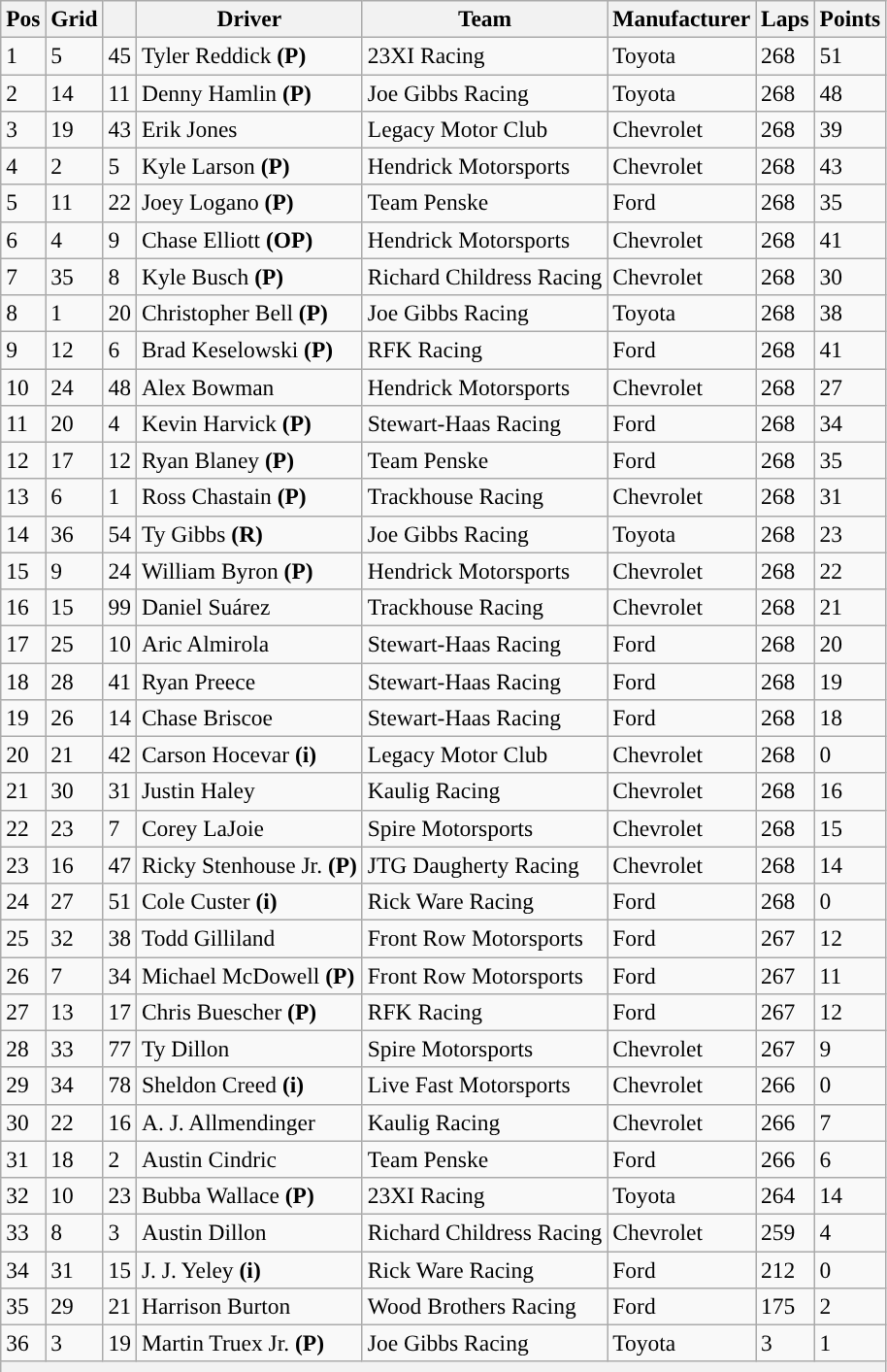<table class="wikitable" style="font-size:98%">
<tr>
<th>Pos</th>
<th>Grid</th>
<th></th>
<th>Driver</th>
<th>Team</th>
<th>Manufacturer</th>
<th>Laps</th>
<th>Points</th>
</tr>
<tr>
<td>1</td>
<td>5</td>
<td>45</td>
<td>Tyler Reddick <strong>(P)</strong></td>
<td>23XI Racing</td>
<td>Toyota</td>
<td>268</td>
<td>51</td>
</tr>
<tr>
<td>2</td>
<td>14</td>
<td>11</td>
<td>Denny Hamlin <strong>(P)</strong></td>
<td>Joe Gibbs Racing</td>
<td>Toyota</td>
<td>268</td>
<td>48</td>
</tr>
<tr>
<td>3</td>
<td>19</td>
<td>43</td>
<td>Erik Jones</td>
<td>Legacy Motor Club</td>
<td>Chevrolet</td>
<td>268</td>
<td>39</td>
</tr>
<tr>
<td>4</td>
<td>2</td>
<td>5</td>
<td>Kyle Larson <strong>(P)</strong></td>
<td>Hendrick Motorsports</td>
<td>Chevrolet</td>
<td>268</td>
<td>43</td>
</tr>
<tr>
<td>5</td>
<td>11</td>
<td>22</td>
<td>Joey Logano <strong>(P)</strong></td>
<td>Team Penske</td>
<td>Ford</td>
<td>268</td>
<td>35</td>
</tr>
<tr>
<td>6</td>
<td>4</td>
<td>9</td>
<td>Chase Elliott <strong>(OP)</strong></td>
<td>Hendrick Motorsports</td>
<td>Chevrolet</td>
<td>268</td>
<td>41</td>
</tr>
<tr>
<td>7</td>
<td>35</td>
<td>8</td>
<td>Kyle Busch <strong>(P)</strong></td>
<td>Richard Childress Racing</td>
<td>Chevrolet</td>
<td>268</td>
<td>30</td>
</tr>
<tr>
<td>8</td>
<td>1</td>
<td>20</td>
<td>Christopher Bell <strong>(P)</strong></td>
<td>Joe Gibbs Racing</td>
<td>Toyota</td>
<td>268</td>
<td>38</td>
</tr>
<tr>
<td>9</td>
<td>12</td>
<td>6</td>
<td>Brad Keselowski <strong>(P)</strong></td>
<td>RFK Racing</td>
<td>Ford</td>
<td>268</td>
<td>41</td>
</tr>
<tr>
<td>10</td>
<td>24</td>
<td>48</td>
<td>Alex Bowman</td>
<td>Hendrick Motorsports</td>
<td>Chevrolet</td>
<td>268</td>
<td>27</td>
</tr>
<tr>
<td>11</td>
<td>20</td>
<td>4</td>
<td>Kevin Harvick <strong>(P)</strong></td>
<td>Stewart-Haas Racing</td>
<td>Ford</td>
<td>268</td>
<td>34</td>
</tr>
<tr>
<td>12</td>
<td>17</td>
<td>12</td>
<td>Ryan Blaney <strong>(P)</strong></td>
<td>Team Penske</td>
<td>Ford</td>
<td>268</td>
<td>35</td>
</tr>
<tr>
<td>13</td>
<td>6</td>
<td>1</td>
<td>Ross Chastain <strong>(P)</strong></td>
<td>Trackhouse Racing</td>
<td>Chevrolet</td>
<td>268</td>
<td>31</td>
</tr>
<tr>
<td>14</td>
<td>36</td>
<td>54</td>
<td>Ty Gibbs <strong>(R)</strong></td>
<td>Joe Gibbs Racing</td>
<td>Toyota</td>
<td>268</td>
<td>23</td>
</tr>
<tr>
<td>15</td>
<td>9</td>
<td>24</td>
<td>William Byron <strong>(P)</strong></td>
<td>Hendrick Motorsports</td>
<td>Chevrolet</td>
<td>268</td>
<td>22</td>
</tr>
<tr>
<td>16</td>
<td>15</td>
<td>99</td>
<td>Daniel Suárez</td>
<td>Trackhouse Racing</td>
<td>Chevrolet</td>
<td>268</td>
<td>21</td>
</tr>
<tr>
<td>17</td>
<td>25</td>
<td>10</td>
<td>Aric Almirola</td>
<td>Stewart-Haas Racing</td>
<td>Ford</td>
<td>268</td>
<td>20</td>
</tr>
<tr>
<td>18</td>
<td>28</td>
<td>41</td>
<td>Ryan Preece</td>
<td>Stewart-Haas Racing</td>
<td>Ford</td>
<td>268</td>
<td>19</td>
</tr>
<tr>
<td>19</td>
<td>26</td>
<td>14</td>
<td>Chase Briscoe</td>
<td>Stewart-Haas Racing</td>
<td>Ford</td>
<td>268</td>
<td>18</td>
</tr>
<tr>
<td>20</td>
<td>21</td>
<td>42</td>
<td>Carson Hocevar <strong>(i)</strong></td>
<td>Legacy Motor Club</td>
<td>Chevrolet</td>
<td>268</td>
<td>0</td>
</tr>
<tr>
<td>21</td>
<td>30</td>
<td>31</td>
<td>Justin Haley</td>
<td>Kaulig Racing</td>
<td>Chevrolet</td>
<td>268</td>
<td>16</td>
</tr>
<tr>
<td>22</td>
<td>23</td>
<td>7</td>
<td>Corey LaJoie</td>
<td>Spire Motorsports</td>
<td>Chevrolet</td>
<td>268</td>
<td>15</td>
</tr>
<tr>
<td>23</td>
<td>16</td>
<td>47</td>
<td>Ricky Stenhouse Jr. <strong>(P)</strong></td>
<td>JTG Daugherty Racing</td>
<td>Chevrolet</td>
<td>268</td>
<td>14</td>
</tr>
<tr>
<td>24</td>
<td>27</td>
<td>51</td>
<td>Cole Custer <strong>(i)</strong></td>
<td>Rick Ware Racing</td>
<td>Ford</td>
<td>268</td>
<td>0</td>
</tr>
<tr>
<td>25</td>
<td>32</td>
<td>38</td>
<td>Todd Gilliland</td>
<td>Front Row Motorsports</td>
<td>Ford</td>
<td>267</td>
<td>12</td>
</tr>
<tr>
<td>26</td>
<td>7</td>
<td>34</td>
<td>Michael McDowell <strong>(P)</strong></td>
<td>Front Row Motorsports</td>
<td>Ford</td>
<td>267</td>
<td>11</td>
</tr>
<tr>
<td>27</td>
<td>13</td>
<td>17</td>
<td>Chris Buescher <strong>(P)</strong></td>
<td>RFK Racing</td>
<td>Ford</td>
<td>267</td>
<td>12</td>
</tr>
<tr>
<td>28</td>
<td>33</td>
<td>77</td>
<td>Ty Dillon</td>
<td>Spire Motorsports</td>
<td>Chevrolet</td>
<td>267</td>
<td>9</td>
</tr>
<tr>
<td>29</td>
<td>34</td>
<td>78</td>
<td>Sheldon Creed <strong>(i)</strong></td>
<td>Live Fast Motorsports</td>
<td>Chevrolet</td>
<td>266</td>
<td>0</td>
</tr>
<tr>
<td>30</td>
<td>22</td>
<td>16</td>
<td>A. J. Allmendinger</td>
<td>Kaulig Racing</td>
<td>Chevrolet</td>
<td>266</td>
<td>7</td>
</tr>
<tr>
<td>31</td>
<td>18</td>
<td>2</td>
<td>Austin Cindric</td>
<td>Team Penske</td>
<td>Ford</td>
<td>266</td>
<td>6</td>
</tr>
<tr>
<td>32</td>
<td>10</td>
<td>23</td>
<td>Bubba Wallace <strong>(P)</strong></td>
<td>23XI Racing</td>
<td>Toyota</td>
<td>264</td>
<td>14</td>
</tr>
<tr>
<td>33</td>
<td>8</td>
<td>3</td>
<td>Austin Dillon</td>
<td>Richard Childress Racing</td>
<td>Chevrolet</td>
<td>259</td>
<td>4</td>
</tr>
<tr>
<td>34</td>
<td>31</td>
<td>15</td>
<td>J. J. Yeley <strong>(i)</strong></td>
<td>Rick Ware Racing</td>
<td>Ford</td>
<td>212</td>
<td>0</td>
</tr>
<tr>
<td>35</td>
<td>29</td>
<td>21</td>
<td>Harrison Burton</td>
<td>Wood Brothers Racing</td>
<td>Ford</td>
<td>175</td>
<td>2</td>
</tr>
<tr>
<td>36</td>
<td>3</td>
<td>19</td>
<td>Martin Truex Jr. <strong>(P)</strong></td>
<td>Joe Gibbs Racing</td>
<td>Toyota</td>
<td>3</td>
<td>1</td>
</tr>
<tr>
<th colspan="8"></th>
</tr>
</table>
